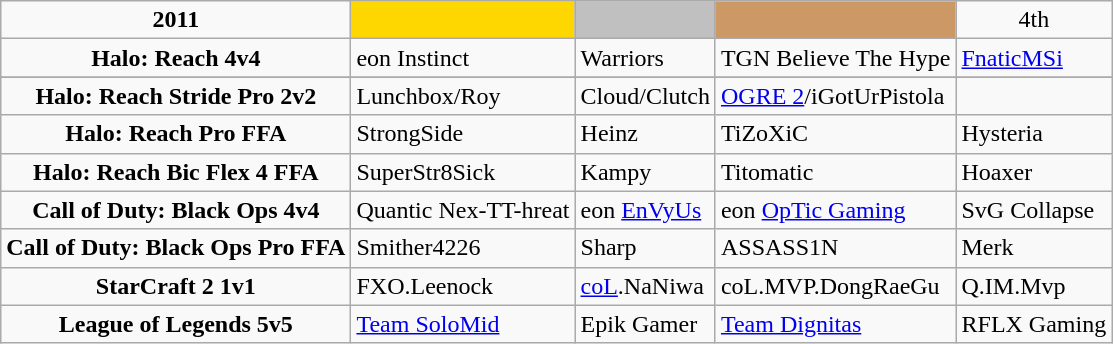<table class="wikitable" style="text-align:left">
<tr>
<td style="text-align:center"><strong>2011</strong></td>
<td style="text-align:center; background:gold;"></td>
<td style="text-align:center; background:silver;"></td>
<td style="text-align:center; background:#c96;"></td>
<td style="text-align:center">4th</td>
</tr>
<tr>
<td style="text-align:center"><strong>Halo: Reach 4v4</strong></td>
<td> eon Instinct</td>
<td> Warriors</td>
<td> TGN Believe The Hype</td>
<td> <a href='#'>FnaticMSi</a></td>
</tr>
<tr>
</tr>
<tr>
<td style="text-align:center"><strong>Halo: Reach Stride Pro 2v2</strong></td>
<td> Lunchbox/Roy</td>
<td> Cloud/Clutch</td>
<td> <a href='#'>OGRE 2</a>/iGotUrPistola</td>
<td></td>
</tr>
<tr>
<td style="text-align:center"><strong>Halo: Reach Pro FFA</strong></td>
<td> StrongSide</td>
<td> Heinz</td>
<td> TiZoXiC</td>
<td> Hysteria</td>
</tr>
<tr>
<td style="text-align:center"><strong>Halo: Reach Bic Flex 4 FFA</strong></td>
<td> SuperStr8Sick</td>
<td> Kampy</td>
<td> Titomatic</td>
<td> Hoaxer</td>
</tr>
<tr>
<td style="text-align:center"><strong>Call of Duty: Black Ops 4v4</strong></td>
<td> Quantic Nex-TT-hreat</td>
<td> eon <a href='#'>EnVyUs</a></td>
<td> eon <a href='#'>OpTic Gaming</a></td>
<td> SvG Collapse</td>
</tr>
<tr>
<td style="text-align:center"><strong>Call of Duty: Black Ops Pro FFA</strong></td>
<td> Smither4226</td>
<td> Sharp</td>
<td> ASSASS1N</td>
<td> Merk</td>
</tr>
<tr>
<td style="text-align:center"><strong>StarCraft 2 1v1</strong></td>
<td> FXO.Leenock</td>
<td> <a href='#'>coL</a>.NaNiwa</td>
<td> coL.MVP.DongRaeGu</td>
<td> Q.IM.Mvp</td>
</tr>
<tr>
<td style="text-align:center"><strong>League of Legends 5v5</strong></td>
<td> <a href='#'>Team SoloMid</a></td>
<td> Epik Gamer</td>
<td> <a href='#'>Team Dignitas</a></td>
<td> RFLX Gaming</td>
</tr>
</table>
